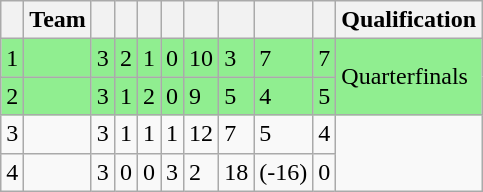<table class="wikitable">
<tr>
<th></th>
<th>Team</th>
<th></th>
<th></th>
<th></th>
<th></th>
<th></th>
<th></th>
<th></th>
<th></th>
<th>Qualification</th>
</tr>
<tr bgcolor=lightgreen>
<td>1</td>
<td></td>
<td>3</td>
<td>2</td>
<td>1</td>
<td>0</td>
<td>10</td>
<td>3</td>
<td>7</td>
<td>7</td>
<td rowspan=2>Quarterfinals</td>
</tr>
<tr bgcolor=lightgreen>
<td>2</td>
<td></td>
<td>3</td>
<td>1</td>
<td>2</td>
<td>0</td>
<td>9</td>
<td>5</td>
<td>4</td>
<td>5</td>
</tr>
<tr>
<td>3</td>
<td></td>
<td>3</td>
<td>1</td>
<td>1</td>
<td>1</td>
<td>12</td>
<td>7</td>
<td>5</td>
<td>4</td>
<td rowspan=2></td>
</tr>
<tr>
<td>4</td>
<td></td>
<td>3</td>
<td>0</td>
<td>0</td>
<td>3</td>
<td>2</td>
<td>18</td>
<td>(-16)</td>
<td>0</td>
</tr>
</table>
